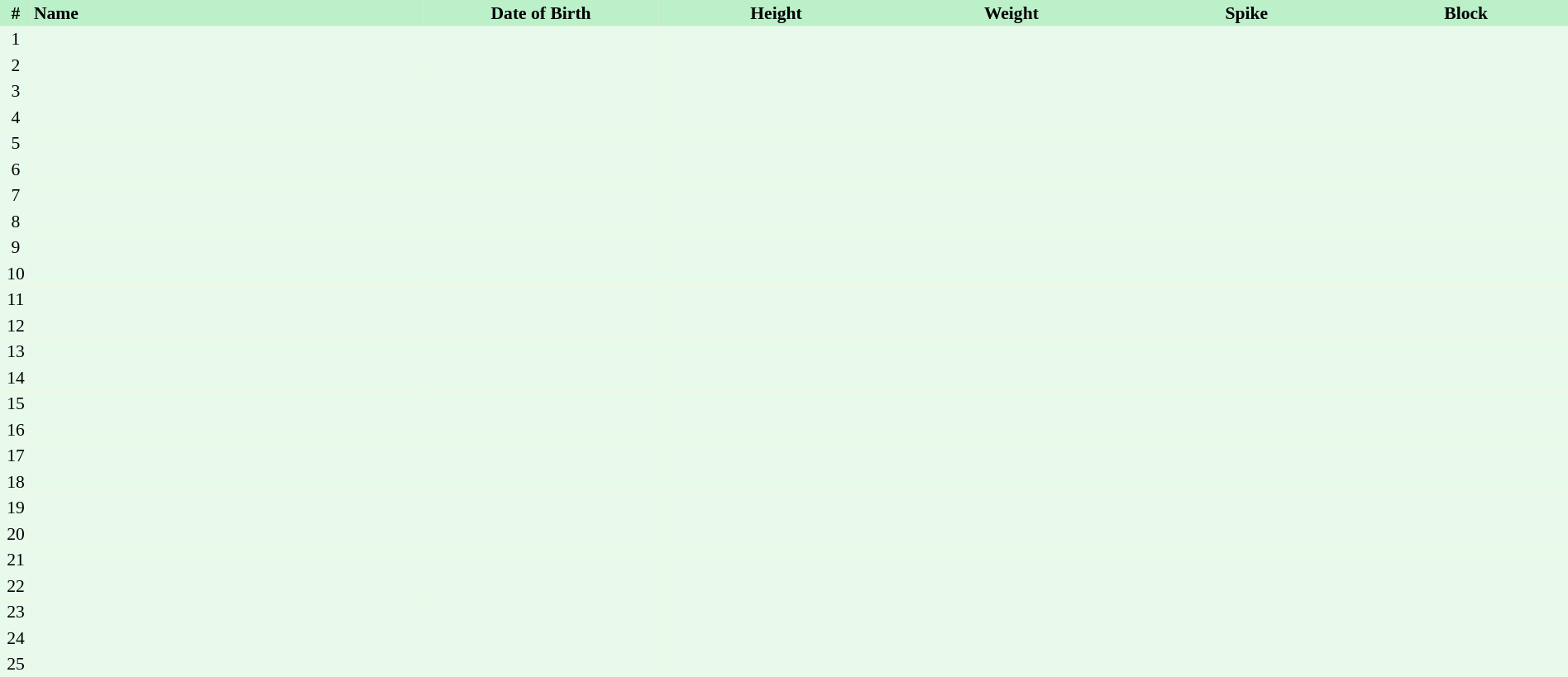<table border=0 cellpadding=2 cellspacing=0  |- bgcolor=#FFECCE style="text-align:center; font-size:90%; width:100%">
<tr bgcolor=#BBF0C9>
<th width=2%>#</th>
<th align=left width=25%>Name</th>
<th width=15%>Date of Birth</th>
<th width=15%>Height</th>
<th width=15%>Weight</th>
<th width=15%>Spike</th>
<th width=15%>Block</th>
</tr>
<tr bgcolor=#E7FAEC>
<td>1</td>
<td align=left></td>
<td align=right></td>
<td></td>
<td></td>
<td></td>
<td></td>
</tr>
<tr bgcolor=#E7FAEC>
<td>2</td>
<td align=left></td>
<td align=right></td>
<td></td>
<td></td>
<td></td>
<td></td>
</tr>
<tr bgcolor=#E7FAEC>
<td>3</td>
<td align=left></td>
<td align=right></td>
<td></td>
<td></td>
<td></td>
<td></td>
</tr>
<tr bgcolor=#E7FAEC>
<td>4</td>
<td align=left></td>
<td align=right></td>
<td></td>
<td></td>
<td></td>
<td></td>
</tr>
<tr bgcolor=#E7FAEC>
<td>5</td>
<td align=left></td>
<td align=right></td>
<td></td>
<td></td>
<td></td>
<td></td>
</tr>
<tr bgcolor=#E7FAEC>
<td>6</td>
<td align=left></td>
<td align=right></td>
<td></td>
<td></td>
<td></td>
<td></td>
</tr>
<tr bgcolor=#E7FAEC>
<td>7</td>
<td align=left></td>
<td align=right></td>
<td></td>
<td></td>
<td></td>
<td></td>
</tr>
<tr bgcolor=#E7FAEC>
<td>8</td>
<td align=left></td>
<td align=right></td>
<td></td>
<td></td>
<td></td>
<td></td>
</tr>
<tr bgcolor=#E7FAEC>
<td>9</td>
<td align=left></td>
<td align=right></td>
<td></td>
<td></td>
<td></td>
<td></td>
</tr>
<tr bgcolor=#E7FAEC>
<td>10</td>
<td align=left></td>
<td align=right></td>
<td></td>
<td></td>
<td></td>
<td></td>
</tr>
<tr bgcolor=#E7FAEC>
<td>11</td>
<td align=left></td>
<td align=right></td>
<td></td>
<td></td>
<td></td>
<td></td>
</tr>
<tr bgcolor=#E7FAEC>
<td>12</td>
<td align=left></td>
<td align=right></td>
<td></td>
<td></td>
<td></td>
<td></td>
</tr>
<tr bgcolor=#E7FAEC>
<td>13</td>
<td align=left></td>
<td align=right></td>
<td></td>
<td></td>
<td></td>
<td></td>
</tr>
<tr bgcolor=#E7FAEC>
<td>14</td>
<td align=left></td>
<td align=right></td>
<td></td>
<td></td>
<td></td>
<td></td>
</tr>
<tr bgcolor=#E7FAEC>
<td>15</td>
<td align=left></td>
<td align=right></td>
<td></td>
<td></td>
<td></td>
<td></td>
</tr>
<tr bgcolor=#E7FAEC>
<td>16</td>
<td align=left></td>
<td align=right></td>
<td></td>
<td></td>
<td></td>
<td></td>
</tr>
<tr bgcolor=#E7FAEC>
<td>17</td>
<td align=left></td>
<td align=right></td>
<td></td>
<td></td>
<td></td>
<td></td>
</tr>
<tr bgcolor=#E7FAEC>
<td>18</td>
<td align=left></td>
<td align=right></td>
<td></td>
<td></td>
<td></td>
<td></td>
</tr>
<tr bgcolor=#E7FAEC>
<td>19</td>
<td align=left></td>
<td align=right></td>
<td></td>
<td></td>
<td></td>
<td></td>
</tr>
<tr bgcolor=#E7FAEC>
<td>20</td>
<td align=left></td>
<td align=right></td>
<td></td>
<td></td>
<td></td>
<td></td>
</tr>
<tr bgcolor=#E7FAEC>
<td>21</td>
<td align=left></td>
<td align=right></td>
<td></td>
<td></td>
<td></td>
<td></td>
</tr>
<tr bgcolor=#E7FAEC>
<td>22</td>
<td align=left></td>
<td align=right></td>
<td></td>
<td></td>
<td></td>
<td></td>
</tr>
<tr bgcolor=#E7FAEC>
<td>23</td>
<td align=left></td>
<td align=right></td>
<td></td>
<td></td>
<td></td>
<td></td>
</tr>
<tr bgcolor=#E7FAEC>
<td>24</td>
<td align=left></td>
<td align=right></td>
<td></td>
<td></td>
<td></td>
<td></td>
</tr>
<tr bgcolor=#E7FAEC>
<td>25</td>
<td align=left></td>
<td align=right></td>
<td></td>
<td></td>
<td></td>
<td></td>
</tr>
</table>
